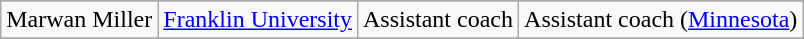<table class="wikitable sortable" border="1">
<tr align=center>
</tr>
<tr>
<td>Marwan Miller</td>
<td><a href='#'>Franklin University</a></td>
<td>Assistant coach</td>
<td>Assistant coach (<a href='#'>Minnesota</a>)</td>
</tr>
<tr>
</tr>
</table>
